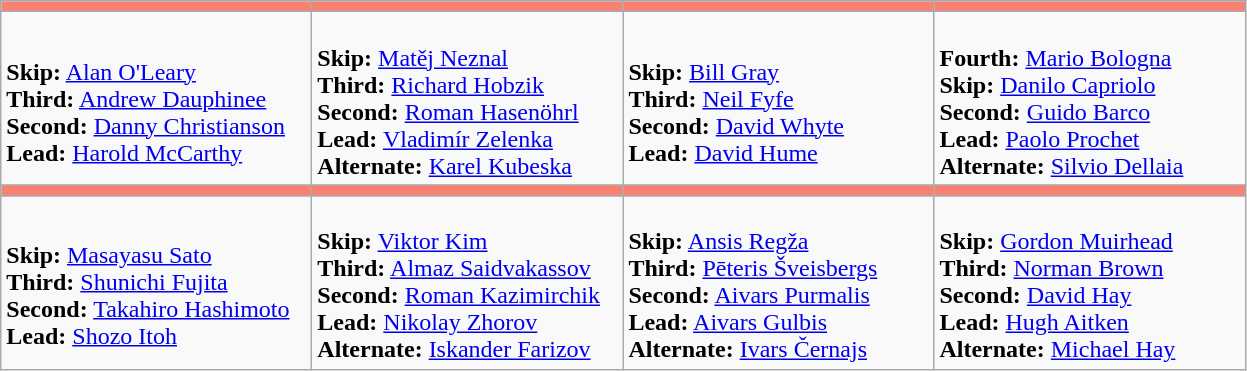<table class="wikitable">
<tr>
<th style="background: #FA8072;" width=200></th>
<th style="background: #FA8072;" width=200></th>
<th style="background: #FA8072;" width=200></th>
<th style="background: #FA8072;" width=200></th>
</tr>
<tr>
<td><br><strong>Skip:</strong> <a href='#'>Alan O'Leary</a><br>
<strong>Third:</strong> <a href='#'>Andrew Dauphinee</a><br>
<strong>Second:</strong> <a href='#'>Danny Christianson</a><br>
<strong>Lead:</strong> <a href='#'>Harold McCarthy</a></td>
<td><br><strong>Skip:</strong> <a href='#'>Matěj Neznal</a><br>
<strong>Third:</strong> <a href='#'>Richard Hobzik</a><br>
<strong>Second:</strong> <a href='#'>Roman Hasenöhrl</a><br>
<strong>Lead:</strong> <a href='#'>Vladimír Zelenka</a><br>
<strong>Alternate:</strong> <a href='#'>Karel Kubeska</a></td>
<td><br><strong>Skip:</strong> <a href='#'>Bill Gray</a><br>
<strong>Third:</strong> <a href='#'>Neil Fyfe</a><br>
<strong>Second:</strong> <a href='#'>David Whyte</a><br>
<strong>Lead:</strong> <a href='#'>David Hume</a></td>
<td><br><strong>Fourth:</strong> <a href='#'>Mario Bologna</a><br>
<strong>Skip:</strong> <a href='#'>Danilo Capriolo</a><br>
<strong>Second:</strong> <a href='#'>Guido Barco</a><br>
<strong>Lead:</strong> <a href='#'>Paolo Prochet</a><br>
<strong>Alternate:</strong> <a href='#'>Silvio Dellaia</a></td>
</tr>
<tr>
<th style="background: #FA8072;" width=200></th>
<th style="background: #FA8072;" width=200></th>
<th style="background: #FA8072;" width=200></th>
<th style="background: #FA8072;" width=200></th>
</tr>
<tr>
<td><br><strong>Skip:</strong> <a href='#'>Masayasu Sato</a><br>
<strong>Third:</strong> <a href='#'>Shunichi Fujita</a><br>
<strong>Second:</strong> <a href='#'>Takahiro Hashimoto</a><br>
<strong>Lead:</strong> <a href='#'>Shozo Itoh</a></td>
<td><br><strong>Skip:</strong> <a href='#'>Viktor Kim</a><br>
<strong>Third:</strong> <a href='#'>Almaz Saidvakassov</a><br>
<strong>Second:</strong> <a href='#'>Roman Kazimirchik</a><br>
<strong>Lead:</strong> <a href='#'>Nikolay Zhorov</a><br>
<strong>Alternate:</strong> <a href='#'>Iskander Farizov</a></td>
<td><br><strong>Skip:</strong> <a href='#'>Ansis Regža</a><br>
<strong>Third:</strong> <a href='#'>Pēteris Šveisbergs</a><br>
<strong>Second:</strong> <a href='#'>Aivars Purmalis</a><br>
<strong>Lead:</strong> <a href='#'>Aivars Gulbis</a><br>
<strong>Alternate:</strong> <a href='#'>Ivars Černajs</a></td>
<td><br><strong>Skip:</strong> <a href='#'>Gordon Muirhead</a><br>
<strong>Third:</strong> <a href='#'>Norman Brown</a><br>
<strong>Second:</strong> <a href='#'>David Hay</a><br>
<strong>Lead:</strong> <a href='#'>Hugh Aitken</a><br>
<strong>Alternate:</strong> <a href='#'>Michael Hay</a></td>
</tr>
</table>
